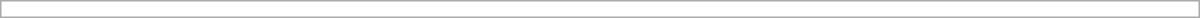<table class="collapsible uncollapsed" style="border:1px #aaa solid; width:50em; margin:0.2em auto">
<tr>
<td></td>
</tr>
<tr>
<td></td>
</tr>
</table>
